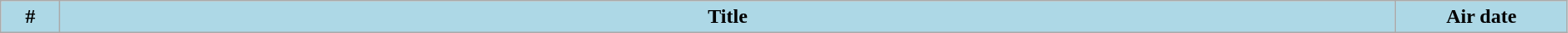<table class="wikitable plainrowheaders" style="width:99%; background:#fff;">
<tr>
<th style="background:#add8e6; width:40px;">#</th>
<th style="background: #add8e6;">Title</th>
<th style="background:#add8e6; width:130px;">Air date<br>
</th>
</tr>
</table>
